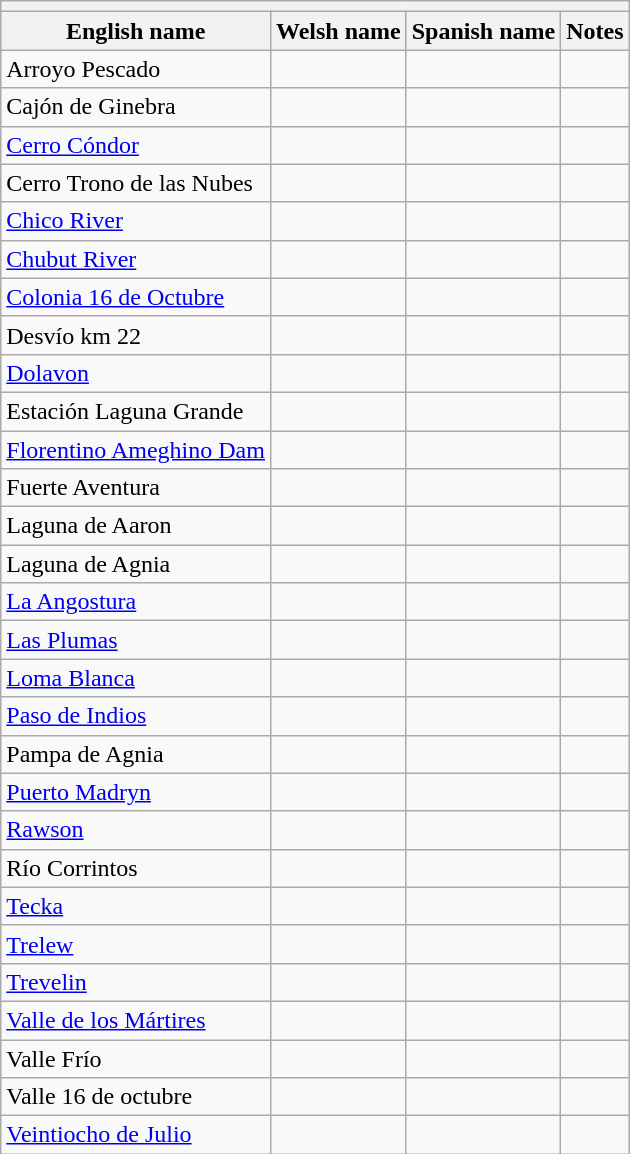<table class="wikitable sortable">
<tr>
<th colspan="4"> </th>
</tr>
<tr>
<th>English name</th>
<th>Welsh name</th>
<th>Spanish name</th>
<th>Notes</th>
</tr>
<tr>
<td>Arroyo Pescado</td>
<td></td>
<td></td>
<td></td>
</tr>
<tr>
<td>Cajón de Ginebra</td>
<td></td>
<td></td>
<td></td>
</tr>
<tr>
<td><a href='#'>Cerro Cóndor</a></td>
<td></td>
<td></td>
<td></td>
</tr>
<tr>
<td>Cerro Trono de las Nubes</td>
<td></td>
<td></td>
<td></td>
</tr>
<tr>
<td><a href='#'>Chico River</a></td>
<td></td>
<td></td>
<td></td>
</tr>
<tr>
<td><a href='#'>Chubut River</a></td>
<td></td>
<td></td>
<td></td>
</tr>
<tr>
<td><a href='#'>Colonia 16 de Octubre</a></td>
<td></td>
<td></td>
<td></td>
</tr>
<tr>
<td>Desvío km 22</td>
<td></td>
<td></td>
<td></td>
</tr>
<tr>
<td><a href='#'>Dolavon</a></td>
<td></td>
<td></td>
<td></td>
</tr>
<tr>
<td>Estación Laguna Grande</td>
<td></td>
<td></td>
<td></td>
</tr>
<tr>
<td><a href='#'>Florentino Ameghino Dam</a></td>
<td></td>
<td></td>
<td></td>
</tr>
<tr>
<td>Fuerte Aventura</td>
<td></td>
<td></td>
<td></td>
</tr>
<tr>
<td>Laguna de Aaron</td>
<td></td>
<td></td>
<td></td>
</tr>
<tr>
<td>Laguna de Agnia</td>
<td></td>
<td></td>
<td></td>
</tr>
<tr>
<td><a href='#'>La Angostura</a></td>
<td></td>
<td></td>
<td></td>
</tr>
<tr>
<td><a href='#'>Las Plumas</a></td>
<td></td>
<td></td>
<td></td>
</tr>
<tr>
<td><a href='#'>Loma Blanca</a></td>
<td></td>
<td></td>
<td></td>
</tr>
<tr>
<td><a href='#'>Paso de Indios</a></td>
<td></td>
<td></td>
<td></td>
</tr>
<tr>
<td>Pampa de Agnia</td>
<td></td>
<td></td>
<td></td>
</tr>
<tr>
<td><a href='#'>Puerto Madryn</a></td>
<td></td>
<td></td>
<td></td>
</tr>
<tr>
<td><a href='#'>Rawson</a></td>
<td></td>
<td></td>
<td></td>
</tr>
<tr>
<td>Río Corrintos</td>
<td></td>
<td></td>
<td></td>
</tr>
<tr>
<td><a href='#'>Tecka</a></td>
<td></td>
<td></td>
<td></td>
</tr>
<tr>
<td><a href='#'>Trelew</a></td>
<td></td>
<td></td>
<td></td>
</tr>
<tr>
<td><a href='#'>Trevelin</a></td>
<td></td>
<td></td>
<td></td>
</tr>
<tr>
<td><a href='#'>Valle de los Mártires</a></td>
<td></td>
<td></td>
<td></td>
</tr>
<tr>
<td>Valle Frío</td>
<td></td>
<td></td>
<td></td>
</tr>
<tr>
<td>Valle 16 de octubre</td>
<td></td>
<td></td>
<td></td>
</tr>
<tr>
<td><a href='#'>Veintiocho de Julio</a></td>
<td></td>
<td></td>
<td></td>
</tr>
</table>
